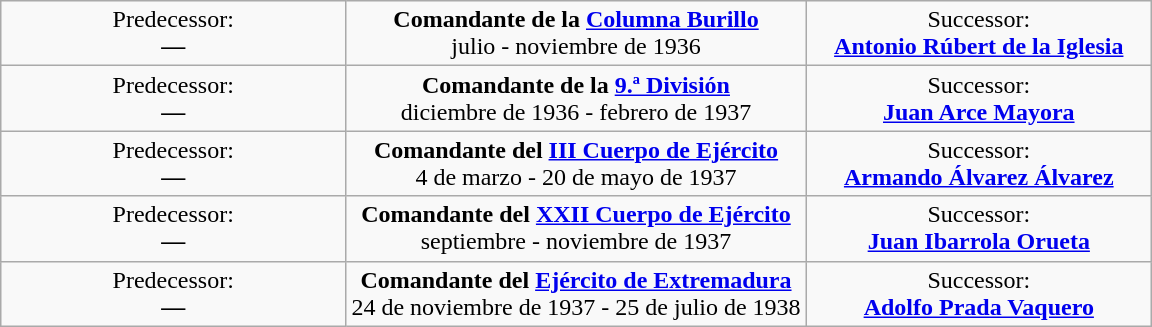<table class="wikitable" style="border-collapse: collapse; margin:0 auto;">
<tr style="text-align: center;">
<td width="30%">Predecessor:<br><strong> — </strong></td>
<td width="40%"><strong>Comandante de la <a href='#'>Columna Burillo</a></strong><br>julio - noviembre de 1936</td>
<td width="30%">Successor:<br><strong> <a href='#'>Antonio Rúbert de la Iglesia</a> </strong></td>
</tr>
<tr style="text-align: center;">
<td width="30%">Predecessor:<br><strong> — </strong></td>
<td width="40%"><strong>Comandante de la <a href='#'>9.ª División</a></strong><br>diciembre de 1936 - febrero de 1937</td>
<td width="30%">Successor:<br><strong> <a href='#'>Juan Arce Mayora</a> </strong></td>
</tr>
<tr style="text-align: center;">
<td width="30%">Predecessor:<br><strong> — </strong></td>
<td width="40%"><strong>Comandante del <a href='#'>III Cuerpo de Ejército</a></strong><br>4 de marzo - 20 de mayo de 1937</td>
<td width="30%">Successor:<br><strong> <a href='#'>Armando Álvarez Álvarez</a> </strong></td>
</tr>
<tr style="text-align: center;">
<td width="30%">Predecessor:<br><strong> — </strong></td>
<td width="40%"><strong>Comandante del <a href='#'>XXII Cuerpo de Ejército</a></strong><br>septiembre - noviembre de 1937</td>
<td width="30%">Successor:<br><strong> <a href='#'>Juan Ibarrola Orueta</a> </strong></td>
</tr>
<tr style="text-align: center;">
<td width="30%">Predecessor:<br><strong> — </strong></td>
<td width="40%"><strong>Comandante del <a href='#'>Ejército de Extremadura</a></strong><br>24 de noviembre de 1937 - 25 de julio de 1938</td>
<td width="30%">Successor:<br><strong> <a href='#'>Adolfo Prada Vaquero</a> </strong></td>
</tr>
</table>
